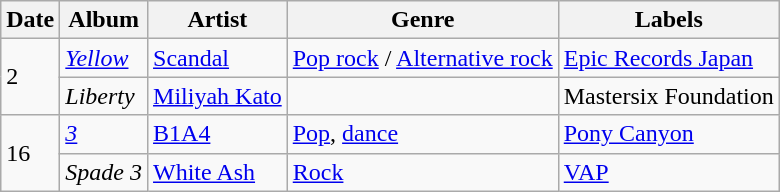<table class="wikitable">
<tr>
<th>Date</th>
<th>Album</th>
<th>Artist</th>
<th>Genre</th>
<th>Labels</th>
</tr>
<tr>
<td rowspan="2">2</td>
<td><em><a href='#'> Yellow</a></em></td>
<td><a href='#'>Scandal</a></td>
<td><a href='#'>Pop rock</a> / <a href='#'>Alternative rock</a></td>
<td><a href='#'>Epic Records Japan</a></td>
</tr>
<tr>
<td><em>Liberty</em></td>
<td><a href='#'>Miliyah Kato</a></td>
<td></td>
<td>Mastersix Foundation</td>
</tr>
<tr>
<td rowspan="2">16</td>
<td><em><a href='#'>3</a></em></td>
<td><a href='#'>B1A4</a></td>
<td><a href='#'>Pop</a>, <a href='#'>dance</a></td>
<td><a href='#'>Pony Canyon</a></td>
</tr>
<tr>
<td><em>Spade 3</em></td>
<td><a href='#'>White Ash</a></td>
<td><a href='#'>Rock</a></td>
<td><a href='#'>VAP</a></td>
</tr>
</table>
